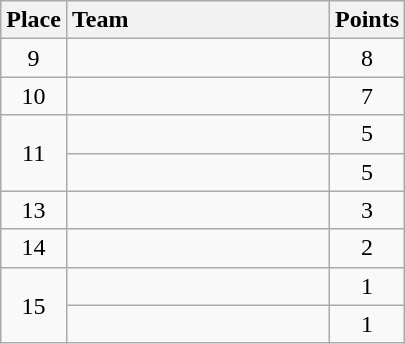<table class="wikitable" style="text-align:center; padding-bottom:0;">
<tr>
<th>Place</th>
<th style="width:10.5em; text-align:left;">Team</th>
<th>Points</th>
</tr>
<tr>
<td>9</td>
<td align=left></td>
<td>8</td>
</tr>
<tr>
<td>10</td>
<td align=left></td>
<td>7</td>
</tr>
<tr>
<td rowspan=2>11</td>
<td align=left></td>
<td>5</td>
</tr>
<tr>
<td align=left></td>
<td>5</td>
</tr>
<tr>
<td>13</td>
<td align=left></td>
<td>3</td>
</tr>
<tr>
<td>14</td>
<td align=left></td>
<td>2</td>
</tr>
<tr>
<td rowspan=2>15</td>
<td align=left></td>
<td>1</td>
</tr>
<tr>
<td align=left></td>
<td>1</td>
</tr>
</table>
